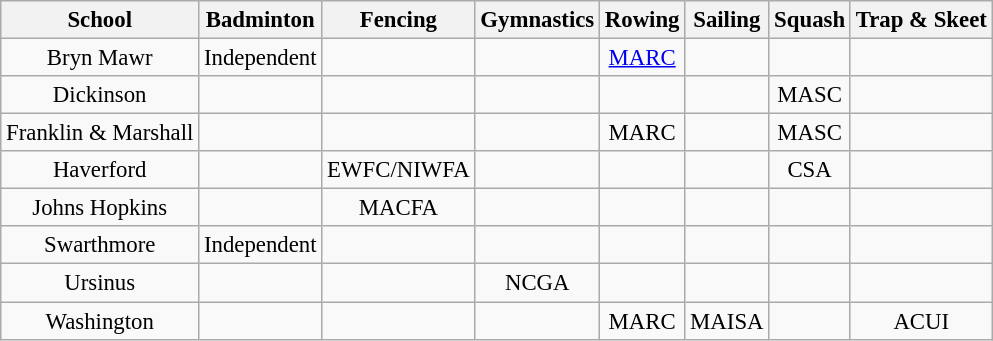<table class="wikitable" style="text-align:center; font-size:95%">
<tr>
<th>School</th>
<th>Badminton</th>
<th>Fencing</th>
<th>Gymnastics</th>
<th>Rowing</th>
<th>Sailing</th>
<th>Squash</th>
<th>Trap & Skeet</th>
</tr>
<tr>
<td>Bryn Mawr</td>
<td>Independent</td>
<td></td>
<td></td>
<td><a href='#'>MARC</a></td>
<td></td>
<td></td>
<td></td>
</tr>
<tr>
<td>Dickinson</td>
<td></td>
<td></td>
<td></td>
<td></td>
<td></td>
<td>MASC</td>
<td></td>
</tr>
<tr>
<td>Franklin & Marshall</td>
<td></td>
<td></td>
<td></td>
<td>MARC</td>
<td></td>
<td>MASC</td>
<td></td>
</tr>
<tr>
<td>Haverford</td>
<td></td>
<td>EWFC/NIWFA</td>
<td></td>
<td></td>
<td></td>
<td>CSA</td>
<td></td>
</tr>
<tr>
<td>Johns Hopkins</td>
<td></td>
<td>MACFA</td>
<td></td>
<td></td>
<td></td>
<td></td>
<td></td>
</tr>
<tr>
<td>Swarthmore</td>
<td>Independent</td>
<td></td>
<td></td>
<td></td>
<td></td>
<td></td>
<td></td>
</tr>
<tr>
<td>Ursinus</td>
<td></td>
<td></td>
<td>NCGA</td>
<td></td>
<td></td>
<td></td>
<td></td>
</tr>
<tr>
<td>Washington</td>
<td></td>
<td></td>
<td></td>
<td>MARC</td>
<td>MAISA</td>
<td></td>
<td>ACUI</td>
</tr>
</table>
